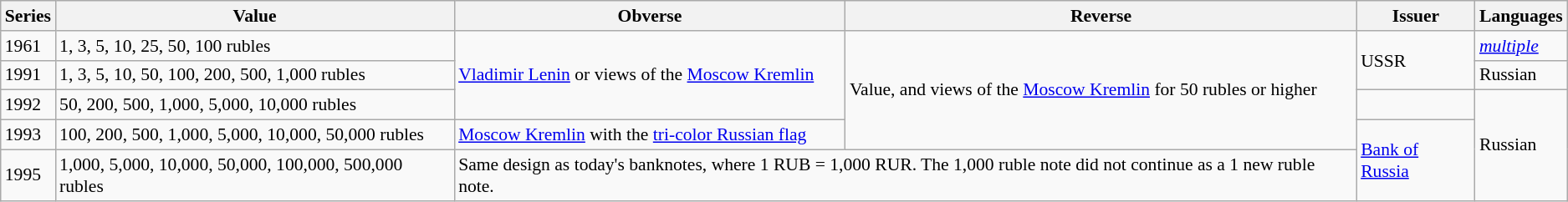<table class="wikitable" style="font-size: 90%">
<tr>
<th>Series</th>
<th>Value</th>
<th>Obverse</th>
<th>Reverse</th>
<th>Issuer</th>
<th>Languages</th>
</tr>
<tr>
<td>1961</td>
<td>1, 3, 5, 10, 25, 50, 100 rubles</td>
<td rowspan="3"><a href='#'>Vladimir Lenin</a> or views of the <a href='#'>Moscow Kremlin</a></td>
<td rowspan="4">Value, and views of the <a href='#'>Moscow Kremlin</a> for 50 rubles or higher</td>
<td rowspan="2">USSR</td>
<td><em><a href='#'>multiple</a></em></td>
</tr>
<tr>
<td>1991</td>
<td>1, 3, 5, 10, 50, 100, 200, 500, 1,000 rubles</td>
<td>Russian</td>
</tr>
<tr>
<td>1992</td>
<td>50, 200, 500, 1,000, 5,000, 10,000 rubles</td>
<td></td>
<td rowspan="3">Russian</td>
</tr>
<tr>
<td>1993</td>
<td>100, 200, 500, 1,000, 5,000, 10,000, 50,000 rubles</td>
<td><a href='#'>Moscow Kremlin</a> with the <a href='#'>tri-color Russian flag</a></td>
<td rowspan="2"><a href='#'>Bank of Russia</a></td>
</tr>
<tr>
<td>1995</td>
<td>1,000, 5,000, 10,000, 50,000, 100,000, 500,000 rubles</td>
<td colspan="2">Same design as today's banknotes, where 1 RUB = 1,000 RUR. The 1,000 ruble note did not continue as a 1 new ruble note.</td>
</tr>
</table>
